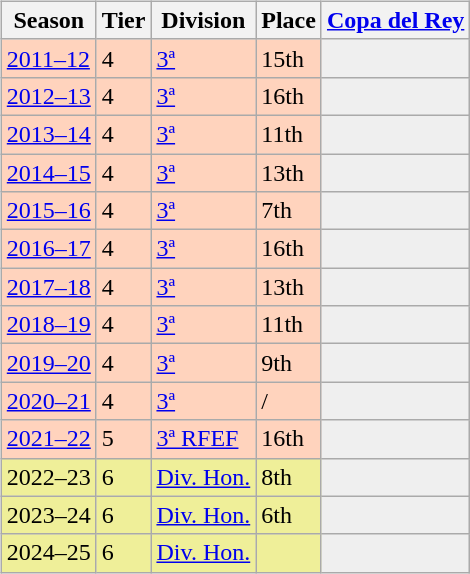<table>
<tr>
<td valign="top" width=0%><br><table class="wikitable">
<tr style="background:#f0f6fa;">
<th>Season</th>
<th>Tier</th>
<th>Division</th>
<th>Place</th>
<th><a href='#'>Copa del Rey</a></th>
</tr>
<tr>
<td style="background:#FFD3BD;"><a href='#'>2011–12</a></td>
<td style="background:#FFD3BD;">4</td>
<td style="background:#FFD3BD;"><a href='#'>3ª</a></td>
<td style="background:#FFD3BD;">15th</td>
<td style="background:#efefef;"></td>
</tr>
<tr>
<td style="background:#FFD3BD;"><a href='#'>2012–13</a></td>
<td style="background:#FFD3BD;">4</td>
<td style="background:#FFD3BD;"><a href='#'>3ª</a></td>
<td style="background:#FFD3BD;">16th</td>
<td style="background:#efefef;"></td>
</tr>
<tr>
<td style="background:#FFD3BD;"><a href='#'>2013–14</a></td>
<td style="background:#FFD3BD;">4</td>
<td style="background:#FFD3BD;"><a href='#'>3ª</a></td>
<td style="background:#FFD3BD;">11th</td>
<td style="background:#efefef;"></td>
</tr>
<tr>
<td style="background:#FFD3BD;"><a href='#'>2014–15</a></td>
<td style="background:#FFD3BD;">4</td>
<td style="background:#FFD3BD;"><a href='#'>3ª</a></td>
<td style="background:#FFD3BD;">13th</td>
<td style="background:#efefef;"></td>
</tr>
<tr>
<td style="background:#FFD3BD;"><a href='#'>2015–16</a></td>
<td style="background:#FFD3BD;">4</td>
<td style="background:#FFD3BD;"><a href='#'>3ª</a></td>
<td style="background:#FFD3BD;">7th</td>
<td style="background:#efefef;"></td>
</tr>
<tr>
<td style="background:#FFD3BD;"><a href='#'>2016–17</a></td>
<td style="background:#FFD3BD;">4</td>
<td style="background:#FFD3BD;"><a href='#'>3ª</a></td>
<td style="background:#FFD3BD;">16th</td>
<td style="background:#efefef;"></td>
</tr>
<tr>
<td style="background:#FFD3BD;"><a href='#'>2017–18</a></td>
<td style="background:#FFD3BD;">4</td>
<td style="background:#FFD3BD;"><a href='#'>3ª</a></td>
<td style="background:#FFD3BD;">13th</td>
<td style="background:#efefef;"></td>
</tr>
<tr>
<td style="background:#FFD3BD;"><a href='#'>2018–19</a></td>
<td style="background:#FFD3BD;">4</td>
<td style="background:#FFD3BD;"><a href='#'>3ª</a></td>
<td style="background:#FFD3BD;">11th</td>
<td style="background:#efefef;"></td>
</tr>
<tr>
<td style="background:#FFD3BD;"><a href='#'>2019–20</a></td>
<td style="background:#FFD3BD;">4</td>
<td style="background:#FFD3BD;"><a href='#'>3ª</a></td>
<td style="background:#FFD3BD;">9th</td>
<td style="background:#efefef;"></td>
</tr>
<tr>
<td style="background:#FFD3BD;"><a href='#'>2020–21</a></td>
<td style="background:#FFD3BD;">4</td>
<td style="background:#FFD3BD;"><a href='#'>3ª</a></td>
<td style="background:#FFD3BD;"> / </td>
<th style="background:#efefef;"></th>
</tr>
<tr>
<td style="background:#FFD3BD;"><a href='#'>2021–22</a></td>
<td style="background:#FFD3BD;">5</td>
<td style="background:#FFD3BD;"><a href='#'>3ª RFEF</a></td>
<td style="background:#FFD3BD;">16th</td>
<th style="background:#efefef;"></th>
</tr>
<tr>
<td style="background:#EFEF99;">2022–23</td>
<td style="background:#EFEF99;">6</td>
<td style="background:#EFEF99;"><a href='#'>Div. Hon.</a></td>
<td style="background:#EFEF99;">8th</td>
<th style="background:#efefef;"></th>
</tr>
<tr>
<td style="background:#EFEF99;">2023–24</td>
<td style="background:#EFEF99;">6</td>
<td style="background:#EFEF99;"><a href='#'>Div. Hon.</a></td>
<td style="background:#EFEF99;">6th</td>
<th style="background:#efefef;"></th>
</tr>
<tr>
<td style="background:#EFEF99;">2024–25</td>
<td style="background:#EFEF99;">6</td>
<td style="background:#EFEF99;"><a href='#'>Div. Hon.</a></td>
<td style="background:#EFEF99;"></td>
<th style="background:#efefef;"></th>
</tr>
</table>
</td>
</tr>
</table>
